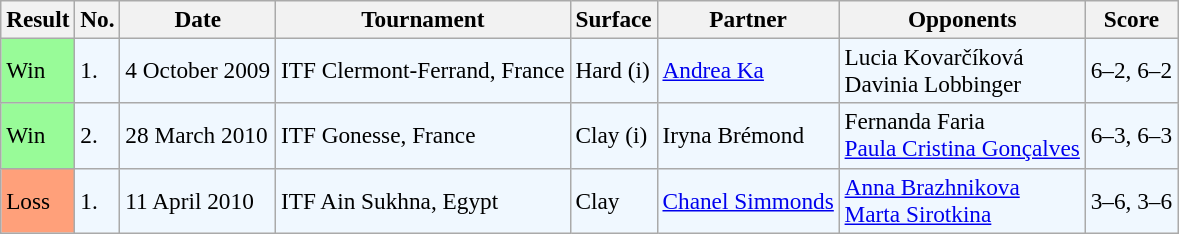<table class="sortable wikitable" style="font-size:97%;">
<tr>
<th>Result</th>
<th>No.</th>
<th>Date</th>
<th>Tournament</th>
<th>Surface</th>
<th>Partner</th>
<th>Opponents</th>
<th class="unsortable">Score</th>
</tr>
<tr bgcolor="#f0f8ff">
<td style="background:#98fb98;">Win</td>
<td>1.</td>
<td>4 October 2009</td>
<td>ITF Clermont-Ferrand, France</td>
<td>Hard (i)</td>
<td> <a href='#'>Andrea Ka</a></td>
<td> Lucia Kovarčíková <br>  Davinia Lobbinger</td>
<td>6–2, 6–2</td>
</tr>
<tr bgcolor="#f0f8ff">
<td style="background:#98fb98;">Win</td>
<td>2.</td>
<td>28 March 2010</td>
<td>ITF Gonesse, France</td>
<td>Clay (i)</td>
<td> Iryna Brémond</td>
<td> Fernanda Faria <br>  <a href='#'>Paula Cristina Gonçalves</a></td>
<td>6–3, 6–3</td>
</tr>
<tr bgcolor="#f0f8ff">
<td style="background:#ffa07a;">Loss</td>
<td>1.</td>
<td>11 April 2010</td>
<td>ITF Ain Sukhna, Egypt</td>
<td>Clay</td>
<td> <a href='#'>Chanel Simmonds</a></td>
<td> <a href='#'>Anna Brazhnikova</a> <br>  <a href='#'>Marta Sirotkina</a></td>
<td>3–6, 3–6</td>
</tr>
</table>
